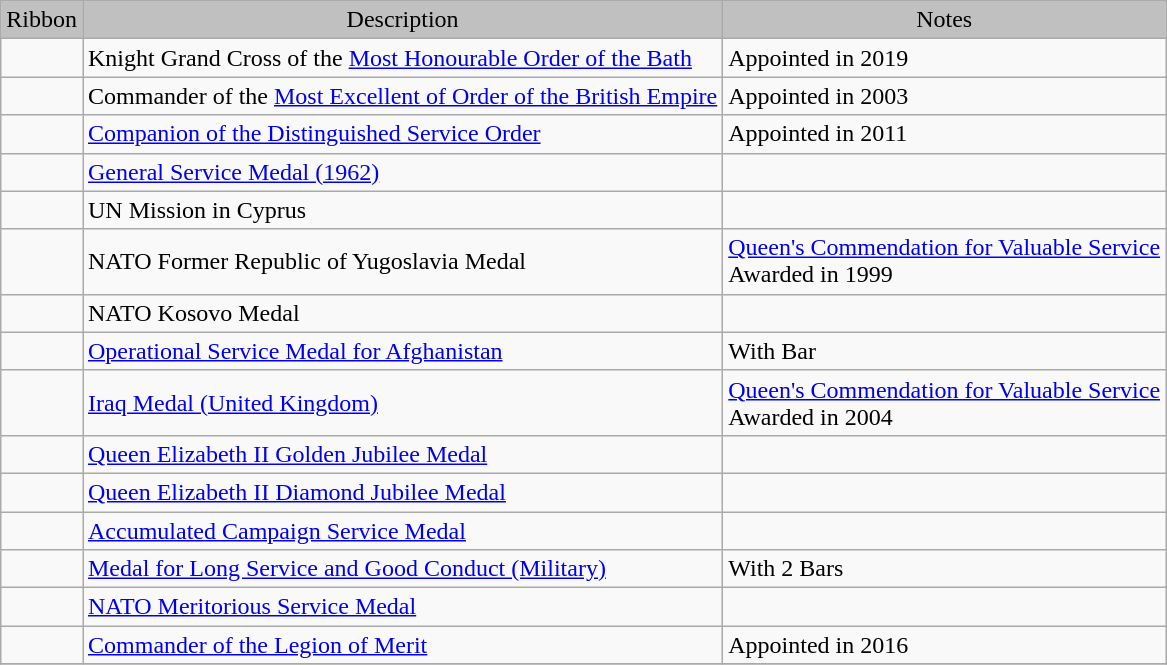<table class="wikitable">
<tr style="background:silver;" align="center">
<td>Ribbon</td>
<td>Description</td>
<td>Notes</td>
</tr>
<tr>
<td></td>
<td>Knight Grand Cross of the <a href='#'>Most Honourable Order of the Bath</a></td>
<td>Appointed in 2019</td>
</tr>
<tr>
<td></td>
<td>Commander of the <a href='#'>Most Excellent of Order of the British Empire</a></td>
<td>Appointed in 2003</td>
</tr>
<tr>
<td></td>
<td><a href='#'>Companion of the Distinguished Service Order</a></td>
<td>Appointed in 2011</td>
</tr>
<tr>
<td></td>
<td><a href='#'>General Service Medal (1962)</a></td>
<td></td>
</tr>
<tr>
<td></td>
<td>UN Mission in Cyprus</td>
<td></td>
</tr>
<tr>
<td></td>
<td>NATO Former Republic of Yugoslavia Medal</td>
<td> <a href='#'>Queen's Commendation for Valuable Service</a><br>Awarded in 1999</td>
</tr>
<tr>
<td></td>
<td>NATO Kosovo Medal</td>
<td></td>
</tr>
<tr>
<td></td>
<td><a href='#'>Operational Service Medal for Afghanistan</a></td>
<td>With Bar</td>
</tr>
<tr>
<td></td>
<td><a href='#'>Iraq Medal (United Kingdom)</a></td>
<td> <a href='#'>Queen's Commendation for Valuable Service</a><br>Awarded in 2004</td>
</tr>
<tr>
<td></td>
<td><a href='#'>Queen Elizabeth II Golden Jubilee Medal</a></td>
<td></td>
</tr>
<tr>
<td></td>
<td><a href='#'>Queen Elizabeth II Diamond Jubilee Medal</a></td>
<td></td>
</tr>
<tr>
<td></td>
<td><a href='#'>Accumulated Campaign Service Medal</a></td>
<td></td>
</tr>
<tr>
<td></td>
<td><a href='#'>Medal for Long Service and Good Conduct (Military)</a></td>
<td>With 2 Bars</td>
</tr>
<tr>
<td></td>
<td><a href='#'>NATO Meritorious Service Medal</a></td>
<td></td>
</tr>
<tr>
<td></td>
<td><a href='#'>Commander of the Legion of Merit</a></td>
<td>Appointed in 2016</td>
</tr>
<tr>
</tr>
</table>
